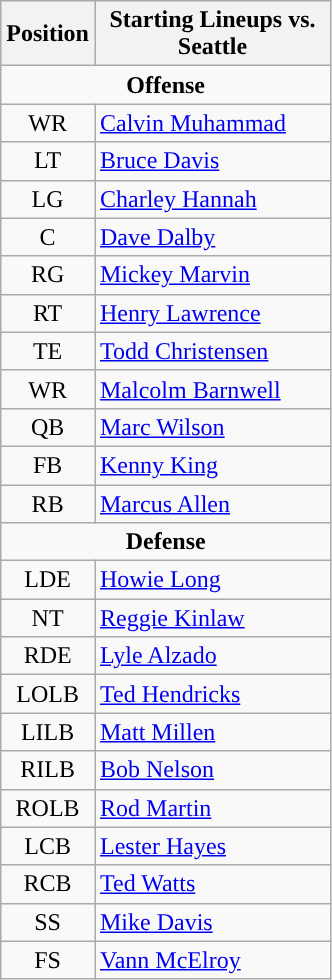<table class="wikitable">
<tr>
<th>Position</th>
<th width="150px" ">Starting Lineups vs. Seattle</th>
</tr>
<tr>
<td colspan="2" style="text-align:center;"><strong>Offense</strong></td>
</tr>
<tr>
<td style="text-align:center;">WR</td>
<td><a href='#'>Calvin Muhammad</a></td>
</tr>
<tr>
<td style="text-align:center;">LT</td>
<td><a href='#'>Bruce Davis</a></td>
</tr>
<tr>
<td style="text-align:center;">LG</td>
<td><a href='#'>Charley Hannah</a></td>
</tr>
<tr>
<td style="text-align:center;">C</td>
<td><a href='#'>Dave Dalby</a></td>
</tr>
<tr>
<td style="text-align:center;">RG</td>
<td><a href='#'>Mickey Marvin</a></td>
</tr>
<tr>
<td style="text-align:center;">RT</td>
<td><a href='#'>Henry Lawrence</a></td>
</tr>
<tr>
<td style="text-align:center;">TE</td>
<td><a href='#'>Todd Christensen</a></td>
</tr>
<tr>
<td style="text-align:center;">WR</td>
<td><a href='#'>Malcolm Barnwell</a></td>
</tr>
<tr>
<td style="text-align:center;">QB</td>
<td><a href='#'>Marc Wilson</a></td>
</tr>
<tr>
<td style="text-align:center;">FB</td>
<td><a href='#'>Kenny King</a></td>
</tr>
<tr>
<td style="text-align:center;">RB</td>
<td><a href='#'>Marcus Allen</a></td>
</tr>
<tr>
<td colspan="2" style="text-align:center;"><strong>Defense</strong></td>
</tr>
<tr>
<td style="text-align:center;">LDE</td>
<td><a href='#'>Howie Long</a></td>
</tr>
<tr>
<td style="text-align:center;">NT</td>
<td><a href='#'>Reggie Kinlaw</a></td>
</tr>
<tr>
<td style="text-align:center;">RDE</td>
<td><a href='#'>Lyle Alzado</a></td>
</tr>
<tr>
<td style="text-align:center;">LOLB</td>
<td><a href='#'>Ted Hendricks</a></td>
</tr>
<tr>
<td style="text-align:center;">LILB</td>
<td><a href='#'>Matt Millen</a></td>
</tr>
<tr>
<td style="text-align:center;">RILB</td>
<td><a href='#'>Bob Nelson</a></td>
</tr>
<tr>
<td style="text-align:center;">ROLB</td>
<td><a href='#'>Rod Martin</a></td>
</tr>
<tr>
<td style="text-align:center;">LCB</td>
<td><a href='#'>Lester Hayes</a></td>
</tr>
<tr>
<td style="text-align:center;">RCB</td>
<td><a href='#'>Ted Watts</a></td>
</tr>
<tr>
<td style="text-align:center;">SS</td>
<td><a href='#'>Mike Davis</a></td>
</tr>
<tr>
<td style="text-align:center;">FS</td>
<td><a href='#'>Vann McElroy</a></td>
</tr>
</table>
